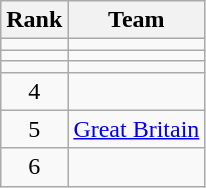<table class=wikitable style="text-align:center;">
<tr>
<th>Rank</th>
<th>Team</th>
</tr>
<tr>
<td></td>
<td align=left></td>
</tr>
<tr>
<td></td>
<td align=left></td>
</tr>
<tr>
<td></td>
<td align=left></td>
</tr>
<tr>
<td>4</td>
<td align=left></td>
</tr>
<tr>
<td>5</td>
<td align=left> <a href='#'>Great Britain</a></td>
</tr>
<tr>
<td>6</td>
<td align=left></td>
</tr>
</table>
